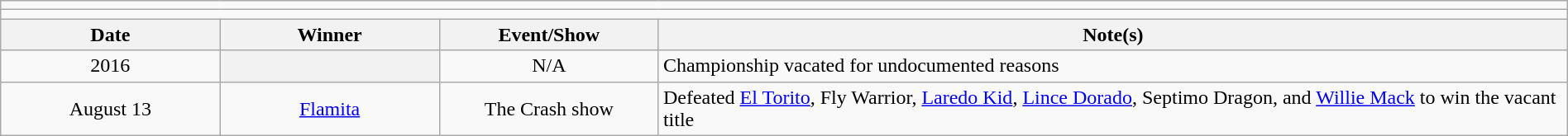<table class="wikitable" style="text-align:center; width:100%;">
<tr>
<td colspan="5"></td>
</tr>
<tr>
<td colspan="5"><strong></strong></td>
</tr>
<tr>
<th width=14%>Date</th>
<th width=14%>Winner</th>
<th width=14%>Event/Show</th>
<th width=58%>Note(s)</th>
</tr>
<tr>
<td>2016</td>
<th></th>
<td>N/A</td>
<td align=left>Championship vacated for undocumented reasons</td>
</tr>
<tr>
<td>August 13</td>
<td><a href='#'>Flamita</a></td>
<td>The Crash show</td>
<td align=left>Defeated <a href='#'>El Torito</a>, Fly Warrior, <a href='#'>Laredo Kid</a>, <a href='#'>Lince Dorado</a>, Septimo Dragon, and <a href='#'>Willie Mack</a> to win the vacant title</td>
</tr>
</table>
